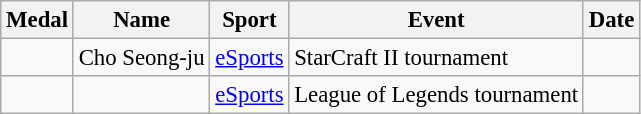<table class="wikitable sortable" style="font-size:95%">
<tr>
<th>Medal</th>
<th>Name</th>
<th>Sport</th>
<th>Event</th>
<th>Date</th>
</tr>
<tr>
<td></td>
<td>Cho Seong-ju</td>
<td><a href='#'>eSports</a></td>
<td>StarCraft II tournament</td>
<td></td>
</tr>
<tr>
<td></td>
<td></td>
<td><a href='#'>eSports</a></td>
<td>League of Legends tournament</td>
<td></td>
</tr>
</table>
